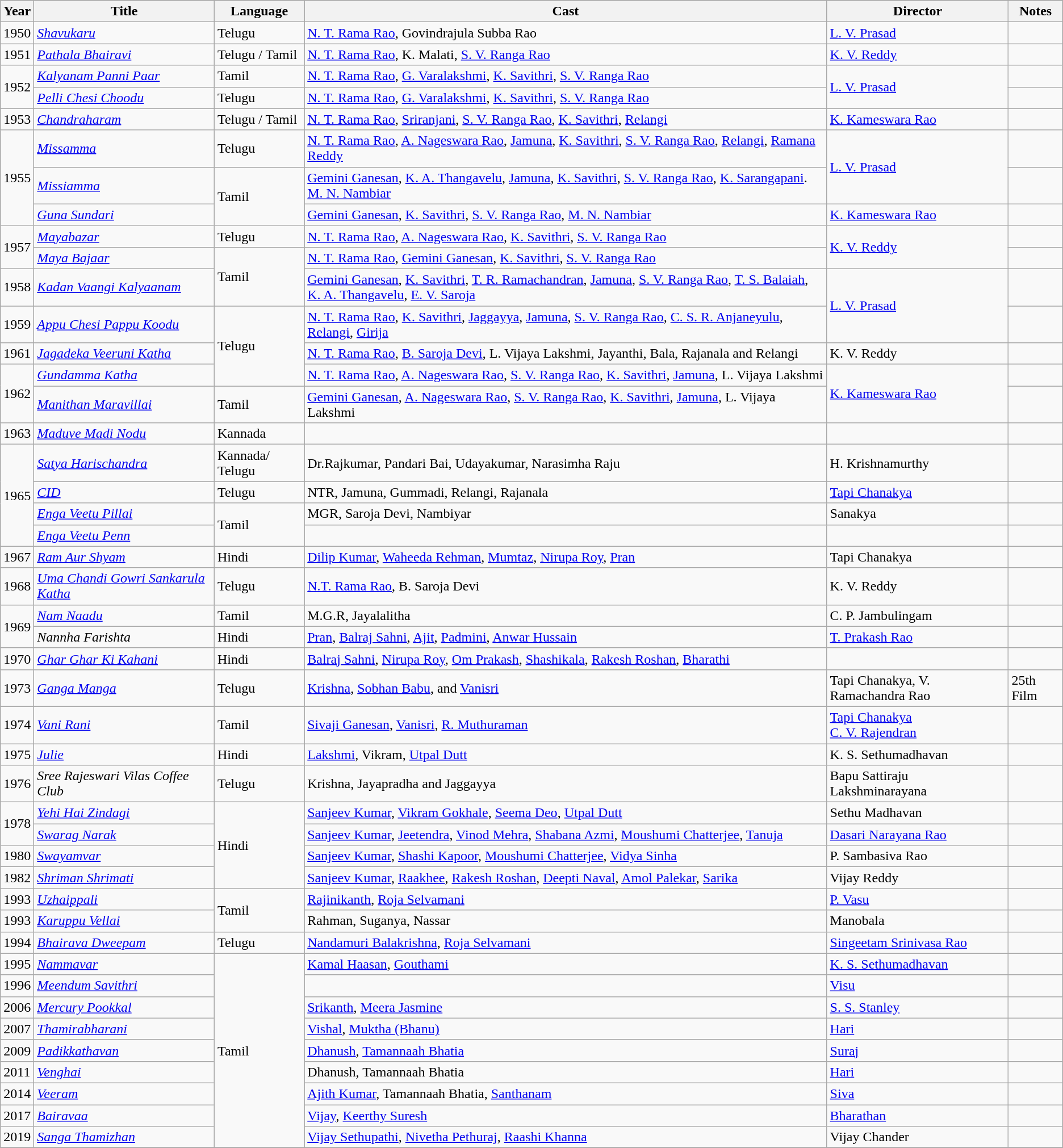<table class="wikitable sortable">
<tr style="background:#ccc; text-align:center;">
<th>Year</th>
<th>Title</th>
<th>Language</th>
<th>Cast</th>
<th>Director</th>
<th>Notes</th>
</tr>
<tr>
<td>1950</td>
<td><em><a href='#'>Shavukaru</a></em></td>
<td>Telugu</td>
<td><a href='#'>N. T. Rama Rao</a>, Govindrajula Subba Rao</td>
<td><a href='#'>L. V. Prasad</a></td>
<td></td>
</tr>
<tr>
<td>1951</td>
<td><em><a href='#'>Pathala Bhairavi</a></em></td>
<td>Telugu / Tamil</td>
<td><a href='#'>N. T. Rama Rao</a>, K. Malati, <a href='#'>S. V. Ranga Rao</a></td>
<td><a href='#'>K. V. Reddy</a></td>
<td></td>
</tr>
<tr>
<td rowspan="2">1952</td>
<td><em><a href='#'>Kalyanam Panni Paar</a></em></td>
<td>Tamil</td>
<td><a href='#'>N. T. Rama Rao</a>, <a href='#'>G. Varalakshmi</a>, <a href='#'>K. Savithri</a>, <a href='#'>S. V. Ranga Rao</a></td>
<td rowspan="2"><a href='#'>L. V. Prasad</a></td>
<td></td>
</tr>
<tr>
<td><em><a href='#'>Pelli Chesi Choodu</a></em></td>
<td>Telugu</td>
<td><a href='#'>N. T. Rama Rao</a>, <a href='#'>G. Varalakshmi</a>, <a href='#'>K. Savithri</a>, <a href='#'>S. V. Ranga Rao</a></td>
<td></td>
</tr>
<tr>
<td>1953</td>
<td><em><a href='#'>Chandraharam</a></em></td>
<td>Telugu / Tamil</td>
<td><a href='#'>N. T. Rama Rao</a>, <a href='#'>Sriranjani</a>, <a href='#'>S. V. Ranga Rao</a>, <a href='#'>K. Savithri</a>, <a href='#'>Relangi</a></td>
<td><a href='#'>K. Kameswara Rao</a></td>
<td></td>
</tr>
<tr>
<td rowspan="3">1955</td>
<td><em><a href='#'>Missamma</a></em></td>
<td>Telugu</td>
<td><a href='#'>N. T. Rama Rao</a>, <a href='#'>A. Nageswara Rao</a>, <a href='#'>Jamuna</a>, <a href='#'>K. Savithri</a>, <a href='#'>S. V. Ranga Rao</a>, <a href='#'>Relangi</a>, <a href='#'>Ramana Reddy</a></td>
<td rowspan="2"><a href='#'>L. V. Prasad</a></td>
<td></td>
</tr>
<tr>
<td><em><a href='#'>Missiamma</a></em></td>
<td rowspan="2">Tamil</td>
<td><a href='#'>Gemini Ganesan</a>, <a href='#'>K. A. Thangavelu</a>, <a href='#'>Jamuna</a>, <a href='#'>K. Savithri</a>, <a href='#'>S. V. Ranga Rao</a>, <a href='#'>K. Sarangapani</a>. <a href='#'>M. N. Nambiar</a></td>
<td></td>
</tr>
<tr>
<td><em><a href='#'>Guna Sundari</a></em></td>
<td><a href='#'>Gemini Ganesan</a>, <a href='#'>K. Savithri</a>, <a href='#'>S. V. Ranga Rao</a>, <a href='#'>M. N. Nambiar</a></td>
<td><a href='#'>K. Kameswara Rao</a></td>
<td></td>
</tr>
<tr>
<td rowspan="2">1957</td>
<td><em><a href='#'>Mayabazar</a></em></td>
<td>Telugu</td>
<td><a href='#'>N. T. Rama Rao</a>, <a href='#'>A. Nageswara Rao</a>, <a href='#'>K. Savithri</a>, <a href='#'>S. V. Ranga Rao</a></td>
<td rowspan="2"><a href='#'>K. V. Reddy</a></td>
<td></td>
</tr>
<tr>
<td><a href='#'><em>Maya Bajaar</em></a></td>
<td rowspan="2">Tamil</td>
<td><a href='#'>N. T. Rama Rao</a>, <a href='#'>Gemini Ganesan</a>, <a href='#'>K. Savithri</a>, <a href='#'>S. V. Ranga Rao</a></td>
<td></td>
</tr>
<tr>
<td>1958</td>
<td><em><a href='#'>Kadan Vaangi Kalyaanam</a></em></td>
<td><a href='#'>Gemini Ganesan</a>, <a href='#'>K. Savithri</a>, <a href='#'>T. R. Ramachandran</a>, <a href='#'>Jamuna</a>, <a href='#'>S. V. Ranga Rao</a>, <a href='#'>T. S. Balaiah</a>, <a href='#'>K. A. Thangavelu</a>, <a href='#'>E. V. Saroja</a></td>
<td rowspan="2"><a href='#'>L. V. Prasad</a></td>
<td></td>
</tr>
<tr>
<td>1959</td>
<td><em><a href='#'>Appu Chesi Pappu Koodu</a></em></td>
<td rowspan="3">Telugu</td>
<td><a href='#'>N. T. Rama Rao</a>, <a href='#'>K. Savithri</a>, <a href='#'>Jaggayya</a>, <a href='#'>Jamuna</a>, <a href='#'>S. V. Ranga Rao</a>, <a href='#'>C. S. R. Anjaneyulu</a>, <a href='#'>Relangi</a>, <a href='#'>Girija</a></td>
<td></td>
</tr>
<tr>
<td>1961</td>
<td><em><a href='#'>Jagadeka Veeruni Katha</a></em></td>
<td><a href='#'>N. T. Rama Rao</a>, <a href='#'>B. Saroja Devi</a>, L. Vijaya Lakshmi, Jayanthi, Bala, Rajanala and Relangi</td>
<td>K. V. Reddy</td>
<td></td>
</tr>
<tr>
<td rowspan="2">1962</td>
<td><em><a href='#'>Gundamma Katha</a></em></td>
<td><a href='#'>N. T. Rama Rao</a>, <a href='#'>A. Nageswara Rao</a>, <a href='#'>S. V. Ranga Rao</a>, <a href='#'>K. Savithri</a>, <a href='#'>Jamuna</a>, L. Vijaya Lakshmi</td>
<td rowspan="2"><a href='#'>K. Kameswara Rao</a></td>
<td></td>
</tr>
<tr>
<td><em><a href='#'>Manithan Maravillai</a></em></td>
<td>Tamil</td>
<td><a href='#'>Gemini Ganesan</a>, <a href='#'>A. Nageswara Rao</a>, <a href='#'>S. V. Ranga Rao</a>, <a href='#'>K. Savithri</a>, <a href='#'>Jamuna</a>, L. Vijaya Lakshmi</td>
<td></td>
</tr>
<tr>
<td>1963</td>
<td><em><a href='#'>Maduve Madi Nodu</a></em></td>
<td>Kannada</td>
<td></td>
<td></td>
<td></td>
</tr>
<tr>
<td rowspan="4">1965</td>
<td><a href='#'><em>Satya Harischandra</em></a></td>
<td>Kannada/ Telugu</td>
<td>Dr.Rajkumar, Pandari Bai, Udayakumar, Narasimha Raju</td>
<td>H. Krishnamurthy</td>
<td></td>
</tr>
<tr>
<td><a href='#'><em>CID</em></a></td>
<td>Telugu</td>
<td>NTR, Jamuna, Gummadi, Relangi, Rajanala</td>
<td><a href='#'>Tapi Chanakya</a></td>
<td></td>
</tr>
<tr>
<td><em><a href='#'>Enga Veetu Pillai</a></em></td>
<td rowspan="2">Tamil</td>
<td>MGR, Saroja Devi, Nambiyar</td>
<td>Sanakya</td>
<td></td>
</tr>
<tr>
<td><em><a href='#'>Enga Veetu Penn</a></em></td>
<td></td>
<td></td>
<td></td>
</tr>
<tr>
<td>1967</td>
<td><em><a href='#'>Ram Aur Shyam</a></em></td>
<td>Hindi</td>
<td><a href='#'>Dilip Kumar</a>, <a href='#'>Waheeda Rehman</a>, <a href='#'>Mumtaz</a>, <a href='#'>Nirupa Roy</a>, <a href='#'>Pran</a></td>
<td>Tapi Chanakya</td>
<td></td>
</tr>
<tr>
<td>1968</td>
<td><em><a href='#'>Uma Chandi Gowri Sankarula Katha</a></em></td>
<td>Telugu</td>
<td><a href='#'>N.T. Rama Rao</a>, B. Saroja Devi</td>
<td>K. V. Reddy</td>
<td></td>
</tr>
<tr>
<td rowspan="2">1969</td>
<td><a href='#'><em>Nam Naadu</em></a></td>
<td>Tamil</td>
<td>M.G.R, Jayalalitha</td>
<td>C. P. Jambulingam</td>
<td></td>
</tr>
<tr>
<td><em>Nannha Farishta</em></td>
<td>Hindi</td>
<td><a href='#'>Pran</a>, <a href='#'>Balraj Sahni</a>, <a href='#'>Ajit</a>, <a href='#'>Padmini</a>, <a href='#'>Anwar Hussain</a></td>
<td><a href='#'>T. Prakash Rao</a></td>
<td></td>
</tr>
<tr>
<td>1970</td>
<td><em><a href='#'>Ghar Ghar Ki Kahani</a></em></td>
<td>Hindi</td>
<td><a href='#'>Balraj Sahni</a>, <a href='#'>Nirupa Roy</a>, <a href='#'>Om Prakash</a>, <a href='#'>Shashikala</a>, <a href='#'>Rakesh Roshan</a>, <a href='#'>Bharathi</a></td>
<td></td>
<td></td>
</tr>
<tr>
<td>1973</td>
<td><em><a href='#'>Ganga Manga</a></em></td>
<td>Telugu</td>
<td><a href='#'>Krishna</a>, <a href='#'>Sobhan Babu</a>, and <a href='#'>Vanisri</a></td>
<td>Tapi Chanakya, V. Ramachandra Rao</td>
<td>25th Film</td>
</tr>
<tr>
<td>1974</td>
<td><em><a href='#'>Vani Rani</a></em></td>
<td>Tamil</td>
<td><a href='#'>Sivaji Ganesan</a>, <a href='#'>Vanisri</a>, <a href='#'>R. Muthuraman</a></td>
<td><a href='#'>Tapi Chanakya</a><br><a href='#'>C. V. Rajendran</a></td>
<td></td>
</tr>
<tr>
<td>1975</td>
<td><em><a href='#'>Julie</a></em></td>
<td>Hindi</td>
<td><a href='#'>Lakshmi</a>, Vikram, <a href='#'>Utpal Dutt</a></td>
<td>K. S. Sethumadhavan</td>
<td></td>
</tr>
<tr>
<td>1976</td>
<td><em>Sree Rajeswari Vilas Coffee Club</em></td>
<td>Telugu</td>
<td>Krishna, Jayapradha and Jaggayya</td>
<td>Bapu Sattiraju Lakshminarayana</td>
<td></td>
</tr>
<tr>
<td rowspan="2">1978</td>
<td><em><a href='#'>Yehi Hai Zindagi</a></em></td>
<td rowspan="4">Hindi</td>
<td><a href='#'>Sanjeev Kumar</a>, <a href='#'>Vikram Gokhale</a>, <a href='#'>Seema Deo</a>, <a href='#'>Utpal Dutt</a></td>
<td>Sethu Madhavan</td>
<td></td>
</tr>
<tr>
<td><em><a href='#'>Swarag Narak</a></em></td>
<td><a href='#'>Sanjeev Kumar</a>, <a href='#'>Jeetendra</a>, <a href='#'>Vinod Mehra</a>, <a href='#'>Shabana Azmi</a>, <a href='#'>Moushumi Chatterjee</a>, <a href='#'>Tanuja</a></td>
<td><a href='#'>Dasari Narayana Rao</a></td>
<td></td>
</tr>
<tr>
<td>1980</td>
<td><em><a href='#'>Swayamvar</a></em></td>
<td><a href='#'>Sanjeev Kumar</a>, <a href='#'>Shashi Kapoor</a>, <a href='#'>Moushumi Chatterjee</a>, <a href='#'>Vidya Sinha</a></td>
<td>P. Sambasiva Rao</td>
<td></td>
</tr>
<tr>
<td>1982</td>
<td><em><a href='#'>Shriman Shrimati</a></em></td>
<td><a href='#'>Sanjeev Kumar</a>, <a href='#'>Raakhee</a>, <a href='#'>Rakesh Roshan</a>, <a href='#'>Deepti Naval</a>, <a href='#'>Amol Palekar</a>, <a href='#'>Sarika</a></td>
<td>Vijay Reddy</td>
<td></td>
</tr>
<tr>
<td>1993</td>
<td><em><a href='#'>Uzhaippali</a></em></td>
<td rowspan="2">Tamil</td>
<td><a href='#'>Rajinikanth</a>, <a href='#'>Roja Selvamani</a></td>
<td><a href='#'>P. Vasu</a></td>
<td></td>
</tr>
<tr>
<td>1993</td>
<td><em><a href='#'>Karuppu Vellai</a></em></td>
<td>Rahman, Suganya, Nassar</td>
<td>Manobala</td>
<td></td>
</tr>
<tr>
<td>1994</td>
<td><em><a href='#'>Bhairava Dweepam</a></em></td>
<td rowspan="1">Telugu</td>
<td><a href='#'>Nandamuri Balakrishna</a>, <a href='#'>Roja Selvamani</a></td>
<td><a href='#'>Singeetam Srinivasa Rao</a></td>
<td></td>
</tr>
<tr>
<td>1995</td>
<td><em><a href='#'>Nammavar</a></em></td>
<td rowspan="9">Tamil</td>
<td><a href='#'>Kamal Haasan</a>, <a href='#'>Gouthami</a></td>
<td><a href='#'>K. S. Sethumadhavan</a></td>
<td></td>
</tr>
<tr>
<td>1996</td>
<td><em><a href='#'>Meendum Savithri</a></em></td>
<td></td>
<td><a href='#'>Visu</a></td>
<td></td>
</tr>
<tr>
<td>2006</td>
<td><em><a href='#'>Mercury Pookkal</a></em></td>
<td><a href='#'>Srikanth</a>, <a href='#'>Meera Jasmine</a></td>
<td><a href='#'>S. S. Stanley</a></td>
<td></td>
</tr>
<tr>
<td>2007</td>
<td><em><a href='#'>Thamirabharani</a></em></td>
<td><a href='#'>Vishal</a>, <a href='#'>Muktha (Bhanu)</a></td>
<td><a href='#'>Hari</a></td>
<td></td>
</tr>
<tr>
<td>2009</td>
<td><a href='#'><em>Padikkathavan</em></a></td>
<td><a href='#'>Dhanush</a>, <a href='#'>Tamannaah Bhatia</a></td>
<td><a href='#'>Suraj</a></td>
<td></td>
</tr>
<tr>
<td>2011</td>
<td><em><a href='#'>Venghai</a></em></td>
<td>Dhanush, Tamannaah Bhatia</td>
<td><a href='#'>Hari</a></td>
<td></td>
</tr>
<tr>
<td>2014</td>
<td><em><a href='#'>Veeram</a></em></td>
<td><a href='#'>Ajith Kumar</a>, Tamannaah Bhatia, <a href='#'>Santhanam</a></td>
<td><a href='#'>Siva</a></td>
<td></td>
</tr>
<tr>
<td>2017</td>
<td><em><a href='#'>Bairavaa</a></em></td>
<td><a href='#'>Vijay</a>, <a href='#'>Keerthy Suresh</a></td>
<td><a href='#'>Bharathan</a></td>
<td></td>
</tr>
<tr>
<td>2019</td>
<td><em><a href='#'>Sanga Thamizhan</a></em></td>
<td><a href='#'>Vijay Sethupathi</a>, <a href='#'>Nivetha Pethuraj</a>, <a href='#'>Raashi Khanna</a></td>
<td>Vijay Chander</td>
<td></td>
</tr>
<tr>
</tr>
</table>
